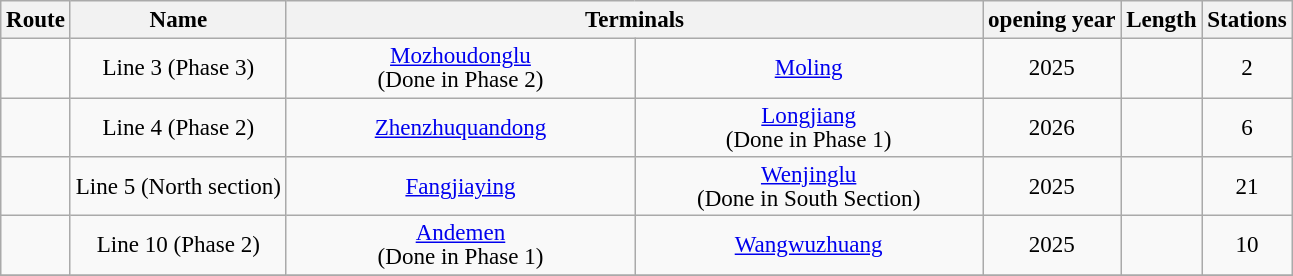<table class="wikitable sortable" style="cell-padding:1.5; font-size:96%; text-align:center;">
<tr>
<th scope="col" style="line-height:1.05" data-sort-type="number">Route</th>
<th scope="col" style="line-height:1.05" data-sort-type="text">Name</th>
<th scope="col" colspan="2" class="unsortable" style="width:450px; line-height:1.05">Terminals</th>
<th scope="col" data-sort-type="number"> opening year</th>
<th scope="col" style="line-height:1.05" data-sort-type="number">Length</th>
<th scope="col" style="line-height:1.05" data-sort-type="number">Stations</th>
</tr>
<tr>
<td style="text-align:center; line-height:1.05"></td>
<td style="text-align:center; line-height:1.05">Line 3 (Phase 3)</td>
<td style="text-align:center; width:225px; line-height:1.05"><a href='#'>Mozhoudonglu</a><br>(Done in Phase 2)</td>
<td style="text-align:center; width:225px; line-height:1.05"><a href='#'>Moling</a></td>
<td style="text-align:center; line-height:1.05">2025</td>
<td style="text-align:center; line-height:1.05"></td>
<td style="text-align:center; line-height:1.05">2</td>
</tr>
<tr>
<td style="text-align:center; line-height:1.05"></td>
<td style="text-align:center; line-height:1.05">Line 4 (Phase 2)</td>
<td style="text-align:center; width:225px; line-height:1.05"><a href='#'>Zhenzhuquandong</a></td>
<td style="text-align:center; width:225px; line-height:1.05"><a href='#'>Longjiang</a><br>(Done in Phase 1)</td>
<td style="text-align:center; line-height:1.05">2026</td>
<td style="text-align:center; line-height:1.05"></td>
<td style="text-align:center; line-height:1.05">6</td>
</tr>
<tr>
<td style="text-align:center; line-height:1.05"></td>
<td style="text-align:center; line-height:1.05">Line 5 (North section)</td>
<td style="text-align:center; width:225px; line-height:1.05"><a href='#'>Fangjiaying</a></td>
<td style="text-align:center; width:225px; line-height:1.05"><a href='#'>Wenjinglu</a><br>(Done in South Section)</td>
<td style="text-align:center; line-height:1.05">2025</td>
<td style="text-align:center; line-height:1.05"></td>
<td style="text-align:center; line-height:1.05">21</td>
</tr>
<tr>
<td style="text-align:center; line-height:1.05"></td>
<td style="text-align:center; line-height:1.05">Line 10 (Phase 2)</td>
<td style="text-align:center; width:225px; line-height:1.05"><a href='#'>Andemen</a><br>(Done in Phase 1)</td>
<td style="text-align:center; width:225px; line-height:1.05"><a href='#'>Wangwuzhuang</a></td>
<td style="text-align:center; line-height:1.05">2025</td>
<td style="text-align:center; line-height:1.05"></td>
<td style="text-align:center; line-height:1.05">10</td>
</tr>
<tr class="sortbottom">
</tr>
</table>
